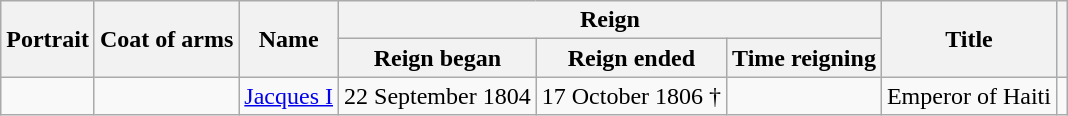<table class="wikitable" style="text-align:center">
<tr>
<th rowspan=2>Portrait</th>
<th rowspan=2>Coat of arms</th>
<th rowspan=2>Name<br></th>
<th colspan=3>Reign</th>
<th rowspan=2>Title</th>
<th rowspan=2></th>
</tr>
<tr>
<th>Reign began</th>
<th>Reign ended</th>
<th>Time reigning</th>
</tr>
<tr>
<td></td>
<td></td>
<td><a href='#'>Jacques I</a><br></td>
<td>22 September 1804</td>
<td>17 October 1806 †</td>
<td></td>
<td>Emperor of Haiti<br></td>
<td></td>
</tr>
</table>
